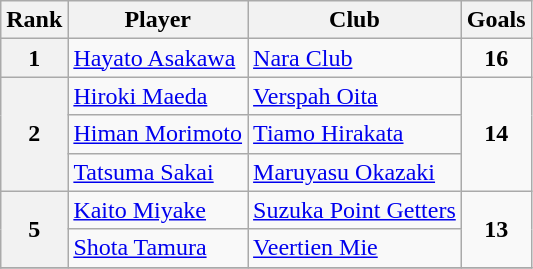<table class="wikitable" style="text-align:center">
<tr>
<th>Rank</th>
<th>Player</th>
<th>Club</th>
<th>Goals</th>
</tr>
<tr>
<th rowspan="1">1</th>
<td align="left"> <a href='#'>Hayato Asakawa</a></td>
<td align="left"><a href='#'>Nara Club</a></td>
<td rowspan="1"><strong>16</strong></td>
</tr>
<tr>
<th rowspan="3">2</th>
<td align="left"> <a href='#'>Hiroki Maeda</a></td>
<td align="left"><a href='#'>Verspah Oita</a></td>
<td rowspan="3"><strong>14</strong></td>
</tr>
<tr>
<td align="left"> <a href='#'>Himan Morimoto</a></td>
<td align="left"><a href='#'>Tiamo Hirakata</a></td>
</tr>
<tr>
<td align="left"> <a href='#'>Tatsuma Sakai</a></td>
<td align="left"><a href='#'>Maruyasu Okazaki</a></td>
</tr>
<tr>
<th rowspan="2">5</th>
<td align="left"> <a href='#'>Kaito Miyake</a></td>
<td align="left"><a href='#'>Suzuka Point Getters</a></td>
<td rowspan="2"><strong>13</strong></td>
</tr>
<tr>
<td align="left"> <a href='#'>Shota Tamura</a></td>
<td align="left"><a href='#'>Veertien Mie</a></td>
</tr>
<tr>
</tr>
</table>
